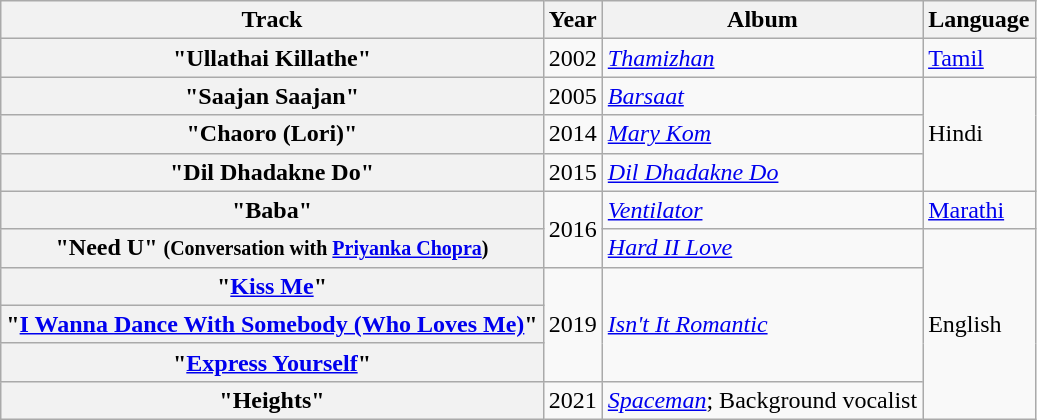<table class="wikitable plainrowheaders">
<tr>
<th scope="col">Track</th>
<th scope="col">Year</th>
<th scope="col">Album</th>
<th scope="col">Language</th>
</tr>
<tr>
<th scope="row">"Ullathai Killathe"</th>
<td>2002</td>
<td><em><a href='#'>Thamizhan</a></em></td>
<td><a href='#'>Tamil</a></td>
</tr>
<tr>
<th scope="row">"Saajan Saajan"</th>
<td>2005</td>
<td><em><a href='#'>Barsaat</a></em></td>
<td rowspan="3">Hindi</td>
</tr>
<tr>
<th scope="row">"Chaoro (Lori)"</th>
<td>2014</td>
<td><em><a href='#'>Mary Kom</a></em></td>
</tr>
<tr>
<th scope="row">"Dil Dhadakne Do"</th>
<td>2015</td>
<td><em><a href='#'>Dil Dhadakne Do</a></em></td>
</tr>
<tr>
<th scope="row">"Baba"</th>
<td rowspan="2">2016</td>
<td><em><a href='#'>Ventilator</a></em></td>
<td><a href='#'>Marathi</a></td>
</tr>
<tr>
<th scope="row">"Need U" <small>(Conversation with <a href='#'>Priyanka Chopra</a>)</small></th>
<td><em><a href='#'>Hard II Love</a></em></td>
<td rowspan="5">English</td>
</tr>
<tr>
<th scope="row">"<a href='#'>Kiss Me</a>"</th>
<td rowspan="3">2019</td>
<td rowspan="3"><em><a href='#'>Isn't It Romantic</a></em></td>
</tr>
<tr>
<th scope="row">"<a href='#'>I Wanna Dance With Somebody (Who Loves Me)</a>"</th>
</tr>
<tr>
<th scope="row">"<a href='#'>Express Yourself</a>"</th>
</tr>
<tr>
<th scope="row">"Heights"</th>
<td>2021</td>
<td><em><a href='#'>Spaceman</a></em>; Background vocalist</td>
</tr>
</table>
